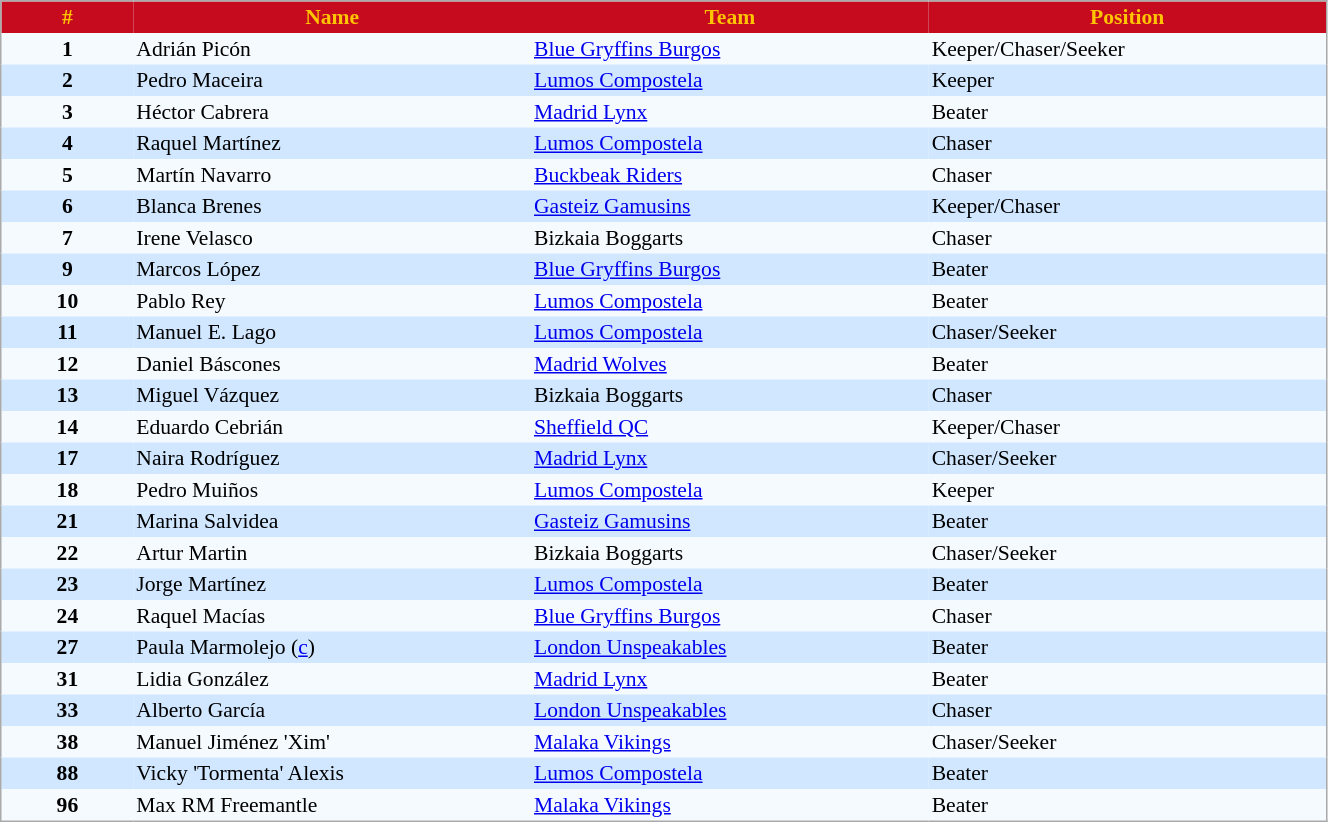<table align=left cellpadding="2" cellspacing="0" style="background: #f5faff; border: 1px #aaa solid; border-collapse: collapse; font-size: 90%;" width=70%>
<tr>
<th bgcolor=#c60b1e style="color:#ffc400;" width=10%>#</th>
<th bgcolor=#c60b1e style="color:#ffc400;" width=30%>Name</th>
<th bgcolor=#c60b1e style="color:#ffc400;" width=30%>Team</th>
<th bgcolor=#c60b1e style="color:#ffc400;" width=30%>Position</th>
</tr>
<tr>
<th>1</th>
<td> Adrián Picón</td>
<td> <a href='#'>Blue Gryffins Burgos</a></td>
<td>Keeper/Chaser/Seeker</td>
</tr>
<tr bgcolor=#D0E7FF>
<th>2</th>
<td> Pedro Maceira</td>
<td> <a href='#'>Lumos Compostela</a></td>
<td>Keeper</td>
</tr>
<tr>
<th>3</th>
<td> Héctor Cabrera</td>
<td> <a href='#'>Madrid Lynx</a></td>
<td>Beater</td>
</tr>
<tr bgcolor=#D0E7FF>
<th>4</th>
<td> Raquel Martínez</td>
<td> <a href='#'>Lumos Compostela</a></td>
<td>Chaser</td>
</tr>
<tr>
<th>5</th>
<td> Martín Navarro</td>
<td> <a href='#'>Buckbeak Riders</a></td>
<td>Chaser</td>
</tr>
<tr bgcolor=#D0E7FF>
<th>6</th>
<td> Blanca Brenes</td>
<td> <a href='#'>Gasteiz Gamusins</a></td>
<td>Keeper/Chaser</td>
</tr>
<tr>
<th>7</th>
<td> Irene Velasco</td>
<td> Bizkaia Boggarts</td>
<td>Chaser</td>
</tr>
<tr bgcolor=#D0E7FF>
<th>9</th>
<td> Marcos López</td>
<td> <a href='#'>Blue Gryffins Burgos</a></td>
<td>Beater</td>
</tr>
<tr>
<th>10</th>
<td> Pablo Rey</td>
<td> <a href='#'>Lumos Compostela</a></td>
<td>Beater</td>
</tr>
<tr bgcolor=#D0E7FF>
<th>11</th>
<td> Manuel E. Lago</td>
<td> <a href='#'>Lumos Compostela</a></td>
<td>Chaser/Seeker</td>
</tr>
<tr>
<th>12</th>
<td> Daniel Báscones</td>
<td> <a href='#'>Madrid Wolves</a></td>
<td>Beater</td>
</tr>
<tr bgcolor=#D0E7FF>
<th>13</th>
<td> Miguel Vázquez</td>
<td> Bizkaia Boggarts</td>
<td>Chaser</td>
</tr>
<tr>
<th>14</th>
<td> Eduardo Cebrián</td>
<td> <a href='#'>Sheffield QC</a></td>
<td>Keeper/Chaser</td>
</tr>
<tr bgcolor=#D0E7FF>
<th>17</th>
<td> Naira Rodríguez</td>
<td> <a href='#'>Madrid Lynx</a></td>
<td>Chaser/Seeker</td>
</tr>
<tr>
<th>18</th>
<td> Pedro Muiños</td>
<td> <a href='#'>Lumos Compostela</a></td>
<td>Keeper</td>
</tr>
<tr bgcolor=#D0E7FF>
<th>21</th>
<td> Marina Salvidea</td>
<td> <a href='#'>Gasteiz Gamusins</a></td>
<td>Beater</td>
</tr>
<tr>
<th>22</th>
<td> Artur Martin</td>
<td> Bizkaia Boggarts</td>
<td>Chaser/Seeker</td>
</tr>
<tr bgcolor=#D0E7FF>
<th>23</th>
<td> Jorge Martínez</td>
<td> <a href='#'>Lumos Compostela</a></td>
<td>Beater</td>
</tr>
<tr>
<th>24</th>
<td> Raquel Macías</td>
<td> <a href='#'>Blue Gryffins Burgos</a></td>
<td>Chaser</td>
</tr>
<tr bgcolor=#D0E7FF>
<th>27</th>
<td> Paula Marmolejo (<a href='#'>c</a>)</td>
<td> <a href='#'>London Unspeakables</a></td>
<td>Beater</td>
</tr>
<tr>
<th>31</th>
<td> Lidia González</td>
<td> <a href='#'>Madrid Lynx</a></td>
<td>Beater</td>
</tr>
<tr bgcolor=#D0E7FF>
<th>33</th>
<td> Alberto García</td>
<td> <a href='#'>London Unspeakables</a></td>
<td>Chaser</td>
</tr>
<tr>
<th>38</th>
<td> Manuel Jiménez 'Xim'</td>
<td> <a href='#'>Malaka Vikings</a></td>
<td>Chaser/Seeker</td>
</tr>
<tr bgcolor=#D0E7FF>
<th>88</th>
<td> Vicky 'Tormenta' Alexis</td>
<td> <a href='#'>Lumos Compostela</a></td>
<td>Beater</td>
</tr>
<tr>
<th>96</th>
<td> Max RM Freemantle</td>
<td> <a href='#'>Malaka Vikings</a></td>
<td>Beater</td>
</tr>
</table>
